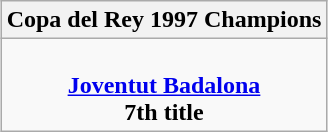<table class=wikitable style="text-align:center; margin:auto">
<tr>
<th>Copa del Rey 1997 Champions</th>
</tr>
<tr>
<td><br> <strong><a href='#'>Joventut Badalona</a></strong> <br> <strong>7th title</strong></td>
</tr>
</table>
